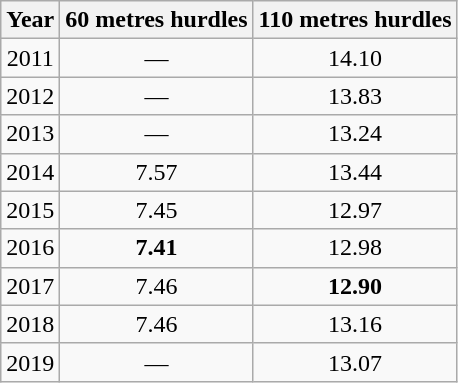<table class=wikitable style=text-align:center>
<tr>
<th>Year</th>
<th>60 metres hurdles</th>
<th>110 metres hurdles</th>
</tr>
<tr>
<td>2011</td>
<td>—</td>
<td>14.10</td>
</tr>
<tr>
<td>2012</td>
<td>—</td>
<td>13.83</td>
</tr>
<tr>
<td>2013</td>
<td>—</td>
<td>13.24</td>
</tr>
<tr>
<td>2014</td>
<td>7.57</td>
<td>13.44</td>
</tr>
<tr>
<td>2015</td>
<td>7.45</td>
<td>12.97</td>
</tr>
<tr>
<td>2016</td>
<td><strong>7.41</strong></td>
<td>12.98</td>
</tr>
<tr>
<td>2017</td>
<td>7.46</td>
<td><strong>12.90</strong></td>
</tr>
<tr>
<td>2018</td>
<td>7.46</td>
<td>13.16</td>
</tr>
<tr>
<td>2019</td>
<td>—</td>
<td>13.07</td>
</tr>
</table>
